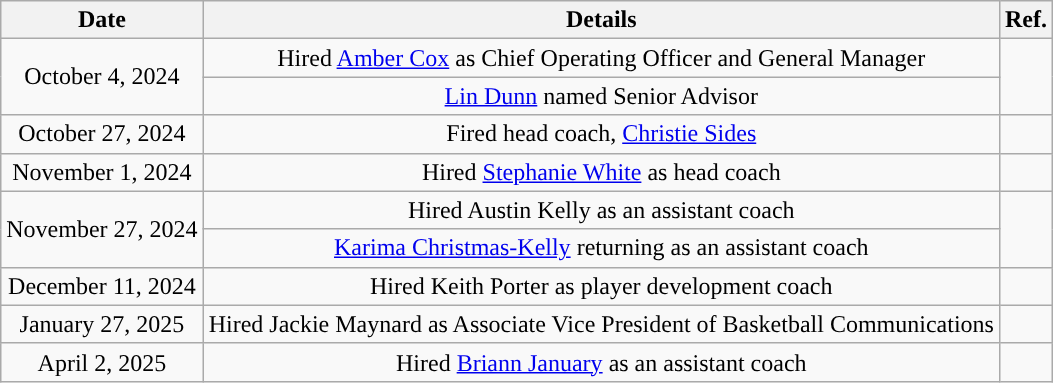<table class="wikitable sortable" style="text-align: center">
<tr>
<th>Date</th>
<th>Details</th>
<th>Ref.</th>
</tr>
<tr>
<td rowspan=2>October 4, 2024</td>
<td>Hired <a href='#'>Amber Cox</a> as Chief Operating Officer and General Manager</td>
<td rowspan=2></td>
</tr>
<tr>
<td><a href='#'>Lin Dunn</a> named Senior Advisor</td>
</tr>
<tr>
<td>October 27, 2024</td>
<td>Fired head coach, <a href='#'>Christie Sides</a></td>
<td></td>
</tr>
<tr>
<td>November 1, 2024</td>
<td>Hired <a href='#'>Stephanie White</a> as head coach</td>
<td></td>
</tr>
<tr>
<td rowspan=2>November 27, 2024</td>
<td>Hired Austin Kelly as an assistant coach</td>
<td rowspan=2></td>
</tr>
<tr>
<td><a href='#'>Karima Christmas-Kelly</a> returning as an assistant coach</td>
</tr>
<tr>
<td>December 11, 2024</td>
<td>Hired Keith Porter as player development coach</td>
<td></td>
</tr>
<tr>
<td>January 27, 2025</td>
<td>Hired Jackie Maynard as Associate Vice President of Basketball Communications</td>
<td></td>
</tr>
<tr>
<td>April 2, 2025</td>
<td>Hired <a href='#'>Briann January</a> as an assistant coach</td>
<td></td>
</tr>
</table>
